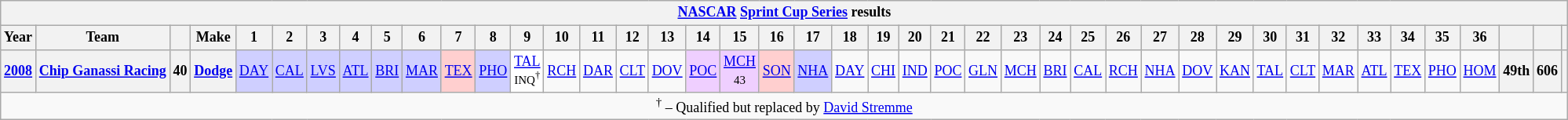<table class="wikitable" style="text-align:center; font-size:75%">
<tr>
<th colspan=45><a href='#'>NASCAR</a> <a href='#'>Sprint Cup Series</a> results</th>
</tr>
<tr>
<th scope="col">Year</th>
<th scope="col">Team</th>
<th scope="col"></th>
<th scope="col">Make</th>
<th scope="col">1</th>
<th scope="col">2</th>
<th scope="col">3</th>
<th scope="col">4</th>
<th scope="col">5</th>
<th scope="col">6</th>
<th scope="col">7</th>
<th scope="col">8</th>
<th scope="col">9</th>
<th scope="col">10</th>
<th scope="col">11</th>
<th scope="col">12</th>
<th scope="col">13</th>
<th scope="col">14</th>
<th scope="col">15</th>
<th scope="col">16</th>
<th scope="col">17</th>
<th scope="col">18</th>
<th scope="col">19</th>
<th scope="col">20</th>
<th scope="col">21</th>
<th scope="col">22</th>
<th scope="col">23</th>
<th scope="col">24</th>
<th scope="col">25</th>
<th scope="col">26</th>
<th scope="col">27</th>
<th scope="col">28</th>
<th scope="col">29</th>
<th scope="col">30</th>
<th scope="col">31</th>
<th scope="col">32</th>
<th scope="col">33</th>
<th scope="col">34</th>
<th scope="col">35</th>
<th scope="col">36</th>
<th scope="col"></th>
<th scope="col"></th>
<th scope="col"></th>
</tr>
<tr>
<th scope="row"><a href='#'>2008</a></th>
<th nowrap><a href='#'>Chip Ganassi Racing</a></th>
<th>40</th>
<th><a href='#'>Dodge</a></th>
<td style="background:#CFCFFF;"><a href='#'>DAY</a><br></td>
<td style="background:#CFCFFF;"><a href='#'>CAL</a><br></td>
<td style="background:#CFCFFF;"><a href='#'>LVS</a><br></td>
<td style="background:#CFCFFF;"><a href='#'>ATL</a><br></td>
<td style="background:#CFCFFF;"><a href='#'>BRI</a><br></td>
<td style="background:#CFCFFF;"><a href='#'>MAR</a><br></td>
<td style="background:#FFCFCF;"><a href='#'>TEX</a><br></td>
<td style="background:#CFCFFF;"><a href='#'>PHO</a><br></td>
<td style="background:#FFFFFF;"><a href='#'>TAL</a><br><small>INQ<sup>†</sup></small></td>
<td><a href='#'>RCH</a></td>
<td><a href='#'>DAR</a></td>
<td><a href='#'>CLT</a></td>
<td><a href='#'>DOV</a></td>
<td style="background:#EFCFFF;"><a href='#'>POC</a><br></td>
<td style="background:#EFCFFF;"><a href='#'>MCH</a><br><small>43</small></td>
<td style="background:#FFCFCF;"><a href='#'>SON</a><br></td>
<td style="background:#CFCFFF;"><a href='#'>NHA</a><br></td>
<td><a href='#'>DAY</a></td>
<td><a href='#'>CHI</a></td>
<td><a href='#'>IND</a></td>
<td><a href='#'>POC</a></td>
<td><a href='#'>GLN</a></td>
<td><a href='#'>MCH</a></td>
<td><a href='#'>BRI</a></td>
<td><a href='#'>CAL</a></td>
<td><a href='#'>RCH</a></td>
<td><a href='#'>NHA</a></td>
<td><a href='#'>DOV</a></td>
<td><a href='#'>KAN</a></td>
<td><a href='#'>TAL</a></td>
<td><a href='#'>CLT</a></td>
<td><a href='#'>MAR</a></td>
<td><a href='#'>ATL</a></td>
<td><a href='#'>TEX</a></td>
<td><a href='#'>PHO</a></td>
<td><a href='#'>HOM</a></td>
<th>49th</th>
<th>606</th>
<th></th>
</tr>
<tr>
<td colspan=43><sup>†</sup> – Qualified but replaced by <a href='#'>David Stremme</a></td>
</tr>
</table>
